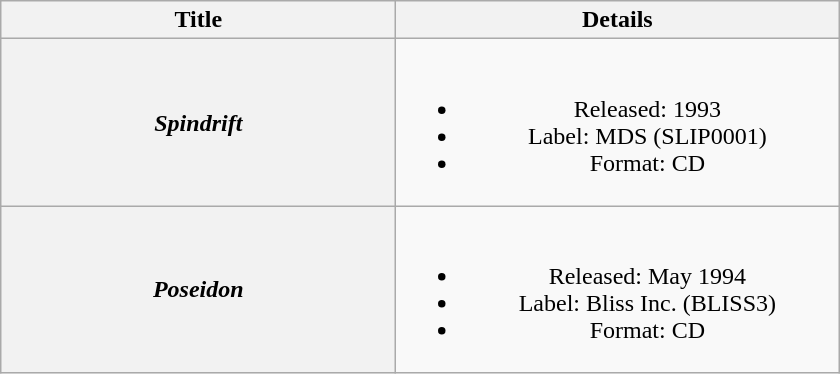<table class="wikitable plainrowheaders" style="text-align:center;">
<tr>
<th scope="col" style="width:16em;">Title</th>
<th scope="col" style="width:18em;">Details</th>
</tr>
<tr>
<th scope="row"><em>Spindrift</em></th>
<td><br><ul><li>Released: 1993</li><li>Label: MDS (SLIP0001)</li><li>Format: CD</li></ul></td>
</tr>
<tr>
<th scope="row"><em>Poseidon</em></th>
<td><br><ul><li>Released: May 1994</li><li>Label: Bliss Inc. (BLISS3)</li><li>Format: CD</li></ul></td>
</tr>
</table>
